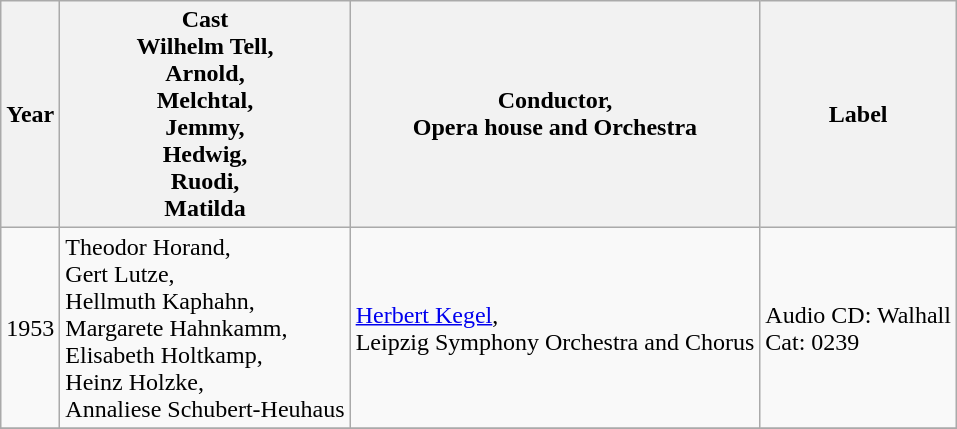<table class ="wikitable">
<tr>
<th>Year</th>
<th>Cast<br>Wilhelm Tell,<br>Arnold,<br>Melchtal,<br>Jemmy,<br>Hedwig,<br>Ruodi,<br>Matilda</th>
<th>Conductor,<br>Opera house and Orchestra</th>
<th>Label</th>
</tr>
<tr>
<td>1953</td>
<td>Theodor Horand,<br>Gert Lutze,<br>Hellmuth Kaphahn,<br>Margarete Hahnkamm,<br>Elisabeth Holtkamp,<br>Heinz Holzke,<br>Annaliese Schubert-Heuhaus</td>
<td><a href='#'>Herbert Kegel</a>,<br>Leipzig Symphony Orchestra and Chorus</td>
<td>Audio CD: Walhall<br>Cat: 0239</td>
</tr>
<tr>
</tr>
</table>
